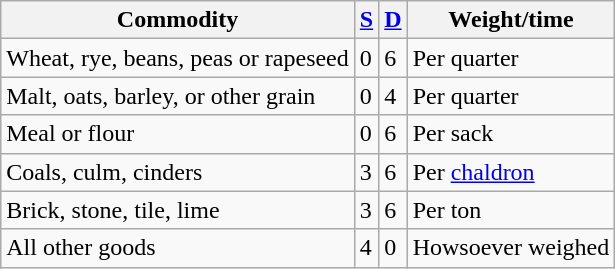<table class="wikitable floatright">
<tr>
<th>Commodity</th>
<th><a href='#'>S</a></th>
<th><a href='#'>D</a></th>
<th>Weight/time</th>
</tr>
<tr>
<td>Wheat, rye, beans, peas or rapeseed</td>
<td>0</td>
<td>6</td>
<td>Per quarter</td>
</tr>
<tr>
<td>Malt, oats, barley, or other grain   </td>
<td>0</td>
<td>4</td>
<td>Per quarter</td>
</tr>
<tr>
<td>Meal or flour</td>
<td>0</td>
<td>6</td>
<td>Per sack</td>
</tr>
<tr>
<td>Coals, culm, cinders   </td>
<td>3</td>
<td>6</td>
<td>Per <a href='#'>chaldron</a></td>
</tr>
<tr>
<td>Brick, stone, tile, lime   </td>
<td>3</td>
<td>6</td>
<td>Per ton</td>
</tr>
<tr>
<td>All other goods   </td>
<td>4</td>
<td>0</td>
<td>Howsoever weighed</td>
</tr>
</table>
